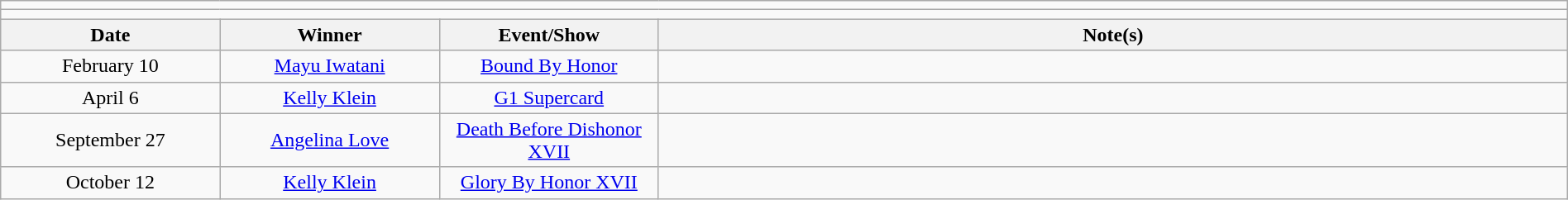<table class="wikitable" style="text-align:center; width:100%;">
<tr>
<td colspan="4"></td>
</tr>
<tr>
<td colspan="4"><strong></strong></td>
</tr>
<tr>
<th width=14%>Date</th>
<th width=14%>Winner</th>
<th width=14%>Event/Show</th>
<th width=58%>Note(s)</th>
</tr>
<tr>
<td>February 10</td>
<td><a href='#'>Mayu Iwatani</a></td>
<td><a href='#'>Bound By Honor</a></td>
<td></td>
</tr>
<tr>
<td>April 6</td>
<td><a href='#'>Kelly Klein</a></td>
<td><a href='#'>G1 Supercard</a></td>
<td></td>
</tr>
<tr>
<td>September 27</td>
<td><a href='#'>Angelina Love</a></td>
<td><a href='#'>Death Before Dishonor XVII</a></td>
<td></td>
</tr>
<tr>
<td>October 12</td>
<td><a href='#'>Kelly Klein</a></td>
<td><a href='#'>Glory By Honor XVII</a></td>
<td></td>
</tr>
</table>
